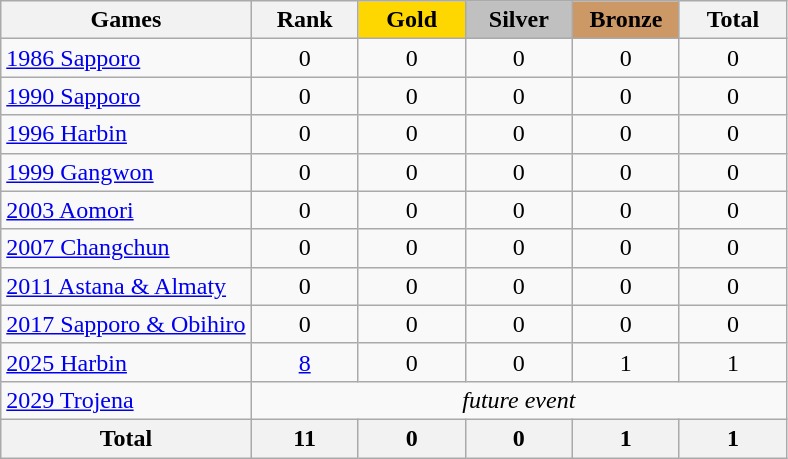<table class="wikitable sortable" style="margin-top:0em; text-align:center; font-size:100%;">
<tr>
<th>Games</th>
<th style="width:4em;">Rank</th>
<th style="background:gold; width:4em;"><strong>Gold</strong></th>
<th style="background:silver; width:4em;"><strong>Silver</strong></th>
<th style="background:#cc9966; width:4em;"><strong>Bronze</strong></th>
<th style="width:4em;">Total</th>
</tr>
<tr>
<td align=left> <a href='#'>1986 Sapporo</a></td>
<td>0</td>
<td>0</td>
<td>0</td>
<td>0</td>
<td>0</td>
</tr>
<tr>
<td align=left> <a href='#'>1990 Sapporo</a></td>
<td>0</td>
<td>0</td>
<td>0</td>
<td>0</td>
<td>0</td>
</tr>
<tr>
<td align=left> <a href='#'>1996 Harbin</a></td>
<td>0</td>
<td>0</td>
<td>0</td>
<td>0</td>
<td>0</td>
</tr>
<tr>
<td align=left> <a href='#'>1999 Gangwon</a></td>
<td>0</td>
<td>0</td>
<td>0</td>
<td>0</td>
<td>0</td>
</tr>
<tr>
<td align=left> <a href='#'>2003 Aomori</a></td>
<td>0</td>
<td>0</td>
<td>0</td>
<td>0</td>
<td>0</td>
</tr>
<tr>
<td align=left> <a href='#'>2007 Changchun</a></td>
<td>0</td>
<td>0</td>
<td>0</td>
<td>0</td>
<td>0</td>
</tr>
<tr>
<td align=left> <a href='#'>2011 Astana & Almaty</a></td>
<td>0</td>
<td>0</td>
<td>0</td>
<td>0</td>
<td>0</td>
</tr>
<tr>
<td align=left> <a href='#'>2017 Sapporo & Obihiro</a></td>
<td>0</td>
<td>0</td>
<td>0</td>
<td>0</td>
<td>0</td>
</tr>
<tr>
<td align=left> <a href='#'>2025 Harbin</a></td>
<td><a href='#'>8</a></td>
<td>0</td>
<td>0</td>
<td>1</td>
<td>1</td>
</tr>
<tr>
<td align=left> <a href='#'>2029 Trojena</a></td>
<td colspan=6><em>future event</em></td>
</tr>
<tr>
<th>Total</th>
<th>11</th>
<th>0</th>
<th>0</th>
<th>1</th>
<th>1</th>
</tr>
</table>
